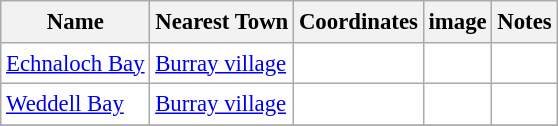<table class="wikitable sortable" style="table-layout:fixed;background-color:#FEFEFE;font-size:95%;padding:0.30em;line-height:1.35em;">
<tr>
<th scope="col">Name</th>
<th scope="col">Nearest Town</th>
<th scope="col" data-sort-type="number">Coordinates</th>
<th scope="col">image</th>
<th class="unsortable">Notes</th>
</tr>
<tr>
<td><a href='#'>Echnaloch Bay</a></td>
<td><a href='#'>Burray village</a></td>
<td></td>
<td></td>
<td></td>
</tr>
<tr>
<td><a href='#'>Weddell Bay</a></td>
<td><a href='#'>Burray village</a></td>
<td></td>
<td></td>
<td></td>
</tr>
<tr>
</tr>
</table>
